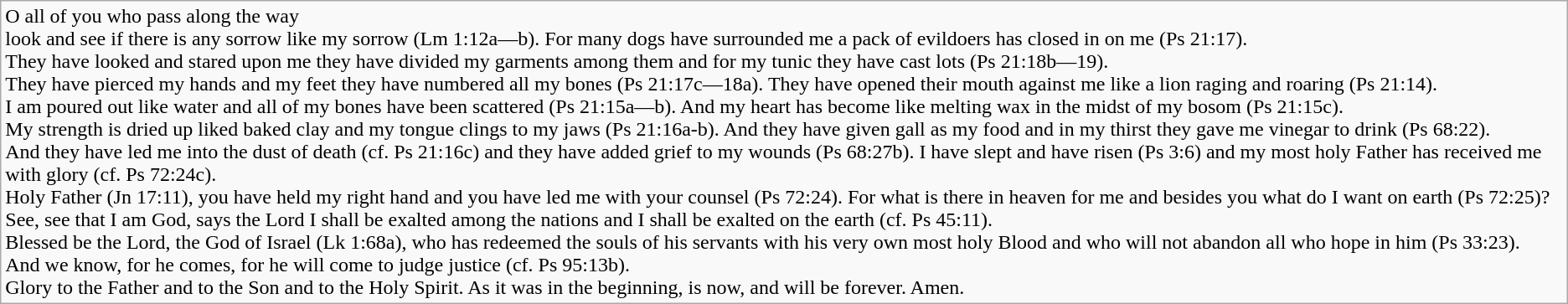<table class="wikitable">
<tr>
<td>O all of you who pass along the way<br>look and see if there is any sorrow like my sorrow (Lm 1:12a—b).
For many dogs have surrounded me
a pack of evildoers has closed in on me (Ps 21:17).<br>They have looked and stared upon me
they have divided my garments among them
and for my tunic they have cast lots (Ps 21:18b—19).<br>They have pierced my hands and my feet
they have numbered all my bones (Ps 21:17c—18a).
They have opened their mouth against me
like a lion raging and roaring (Ps 21:14).<br>I am poured out like water
and all of my bones have been scattered (Ps 21:15a—b).
And my heart has become like melting wax
in the midst of my bosom (Ps 21:15c).<br>My strength is dried up liked baked clay
and my tongue clings to my jaws (Ps 21:16a-b).
And they have given gall as my food
and in my thirst they gave me vinegar to drink (Ps 68:22).<br>And they have led me into the dust of death (cf. Ps 21:16c)
and they have added grief to my wounds (Ps 68:27b).
I have slept and have risen (Ps 3:6)
and my most holy Father has received me with glory (cf. Ps 72:24c).<br>Holy Father (Jn 17:11), you have held my right hand
and you have led me with your counsel (Ps 72:24).
For what is there in heaven for me
and besides you what do I want on earth (Ps 72:25)?<br>See, see that I am God, says the Lord
I shall be exalted among the nations
and I shall be exalted on the earth (cf. Ps 45:11).<br>Blessed be the Lord, the God of Israel (Lk 1:68a),
who has redeemed the souls of his servants
with his very own most holy Blood
and who will not abandon all who hope in him (Ps 33:23).<br>And we know, for he comes,
for he will come to judge justice (cf. Ps 95:13b).<br>Glory to the Father and to the Son
and to the Holy Spirit.
As it was in the beginning, is now,
and will be forever. Amen.</td>
</tr>
</table>
